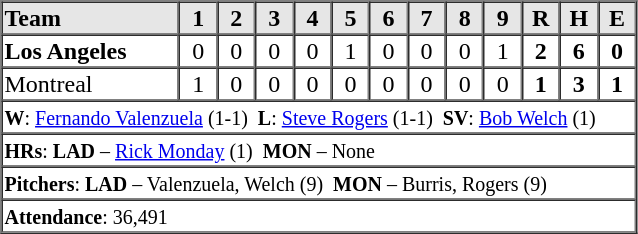<table border=1 cellspacing=0 width=425 style="margin-left:3em;">
<tr style="text-align:center; background-color:#e6e6e6;">
<th style="text-align:left" width=28%>Team</th>
<th width=6%>1</th>
<th width=6%>2</th>
<th width=6%>3</th>
<th width=6%>4</th>
<th width=6%>5</th>
<th width=6%>6</th>
<th width=6%>7</th>
<th width=6%>8</th>
<th width=6%>9</th>
<th width=6%>R</th>
<th width=6%>H</th>
<th width=6%>E</th>
</tr>
<tr style="text-align:center;">
<td style="text-align:left"><strong>Los Angeles</strong></td>
<td>0</td>
<td>0</td>
<td>0</td>
<td>0</td>
<td>1</td>
<td>0</td>
<td>0</td>
<td>0</td>
<td>1</td>
<td><strong>2</strong></td>
<td><strong>6</strong></td>
<td><strong>0</strong></td>
</tr>
<tr style="text-align:center;">
<td style="text-align:left">Montreal</td>
<td>1</td>
<td>0</td>
<td>0</td>
<td>0</td>
<td>0</td>
<td>0</td>
<td>0</td>
<td>0</td>
<td>0</td>
<td><strong>1</strong></td>
<td><strong>3</strong></td>
<td><strong>1</strong></td>
</tr>
<tr style="text-align:left;">
<td colspan=13><small><strong>W</strong>: <a href='#'>Fernando Valenzuela</a> (1-1)  <strong>L</strong>: <a href='#'>Steve Rogers</a> (1-1)  <strong>SV</strong>: <a href='#'>Bob Welch</a> (1)</small></td>
</tr>
<tr style="text-align:left;">
<td colspan=13><small><strong>HRs</strong>: <strong>LAD</strong> – <a href='#'>Rick Monday</a> (1)  <strong>MON</strong> – None</small></td>
</tr>
<tr style="text-align:left;">
<td colspan=13><small><strong>Pitchers</strong>: <strong>LAD</strong> – Valenzuela, Welch (9)  <strong>MON</strong> – Burris, Rogers (9)</small></td>
</tr>
<tr style="text-align:left;">
<td colspan=13><small><strong>Attendance</strong>: 36,491</small></td>
</tr>
</table>
